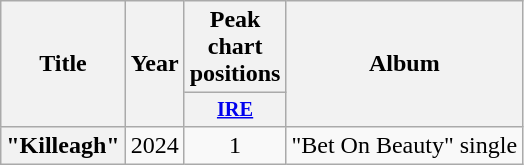<table class="wikitable plainrowheaders" style="text-align:center;">
<tr>
<th scope="col" rowspan="2">Title</th>
<th scope="col" rowspan="2">Year</th>
<th scope="col" colspan="1">Peak chart positions</th>
<th scope="col" rowspan="2">Album</th>
</tr>
<tr>
<th scope="col" style="width:3em;font-size:85%"><a href='#'>IRE</a><br></th>
</tr>
<tr>
<th scope="row">"Killeagh"</th>
<td>2024</td>
<td>1</td>
<td>"Bet On Beauty" single</td>
</tr>
</table>
